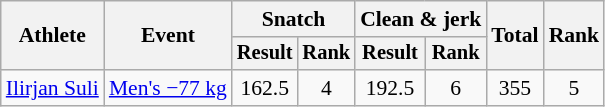<table class="wikitable" style="font-size:90%">
<tr>
<th rowspan="2">Athlete</th>
<th rowspan="2">Event</th>
<th colspan="2">Snatch</th>
<th colspan="2">Clean & jerk</th>
<th rowspan="2">Total</th>
<th rowspan="2">Rank</th>
</tr>
<tr style="font-size:95%">
<th>Result</th>
<th>Rank</th>
<th>Result</th>
<th>Rank</th>
</tr>
<tr align=center>
<td align=left><a href='#'>Ilirjan Suli</a></td>
<td align=left><a href='#'>Men's −77 kg</a></td>
<td>162.5</td>
<td>4</td>
<td>192.5</td>
<td>6</td>
<td>355</td>
<td>5</td>
</tr>
</table>
